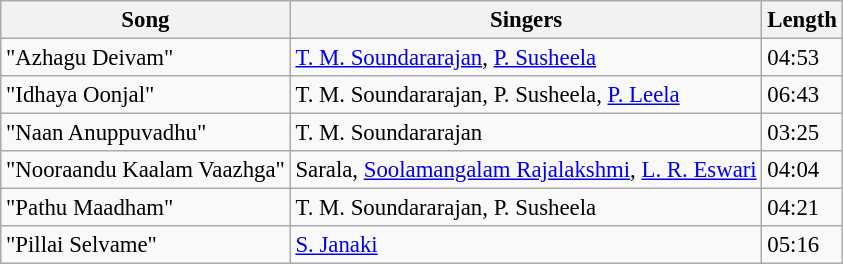<table class="wikitable" style="font-size:95%;">
<tr>
<th>Song</th>
<th>Singers</th>
<th>Length</th>
</tr>
<tr>
<td>"Azhagu Deivam"</td>
<td><a href='#'>T. M. Soundararajan</a>, <a href='#'>P. Susheela</a></td>
<td>04:53</td>
</tr>
<tr>
<td>"Idhaya Oonjal"</td>
<td>T. M. Soundararajan, P. Susheela, <a href='#'>P. Leela</a></td>
<td>06:43</td>
</tr>
<tr>
<td>"Naan Anuppuvadhu"</td>
<td>T. M. Soundararajan</td>
<td>03:25</td>
</tr>
<tr>
<td>"Nooraandu Kaalam Vaazhga"</td>
<td>Sarala, <a href='#'>Soolamangalam Rajalakshmi</a>, <a href='#'>L. R. Eswari</a></td>
<td>04:04</td>
</tr>
<tr>
<td>"Pathu Maadham"</td>
<td>T. M. Soundararajan, P. Susheela</td>
<td>04:21</td>
</tr>
<tr>
<td>"Pillai Selvame"</td>
<td><a href='#'>S. Janaki</a></td>
<td>05:16</td>
</tr>
</table>
